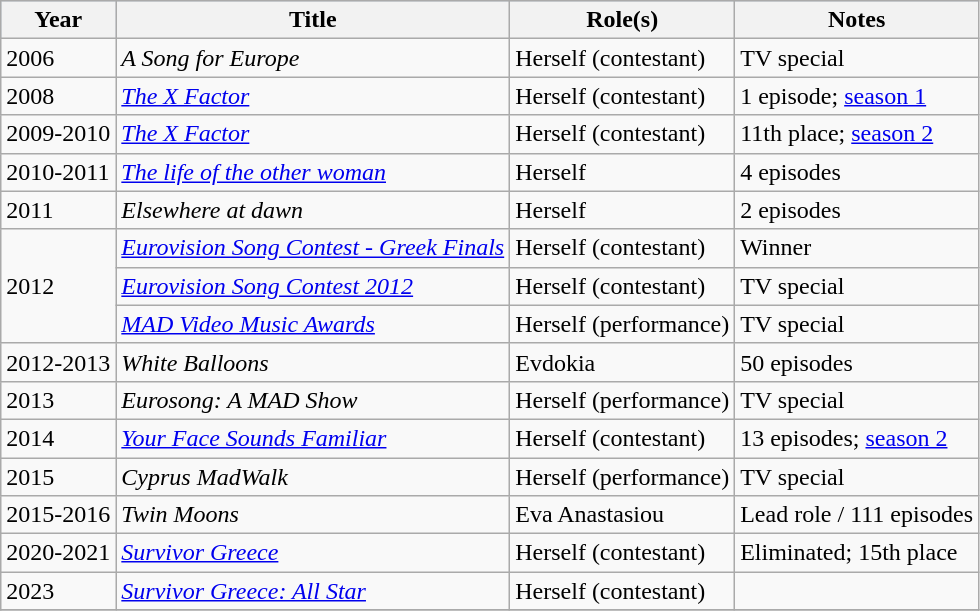<table class="wikitable">
<tr style="background:#b0c4de; text-align:center;">
<th>Year</th>
<th>Title</th>
<th>Role(s)</th>
<th>Notes</th>
</tr>
<tr>
<td>2006</td>
<td><em>A Song for Europe</em></td>
<td>Herself (contestant)</td>
<td>TV special</td>
</tr>
<tr>
<td>2008</td>
<td><em><a href='#'>The X Factor</a></em></td>
<td>Herself (contestant)</td>
<td>1 episode; <a href='#'>season 1</a></td>
</tr>
<tr>
<td>2009-2010</td>
<td><em><a href='#'>The X Factor</a></em></td>
<td>Herself (contestant)</td>
<td>11th place; <a href='#'>season 2</a></td>
</tr>
<tr>
<td>2010-2011</td>
<td><em><a href='#'>The life of the other woman</a></em></td>
<td>Herself</td>
<td>4 episodes</td>
</tr>
<tr>
<td>2011</td>
<td><em>Elsewhere at dawn</em></td>
<td>Herself</td>
<td>2 episodes</td>
</tr>
<tr>
<td rowspan="3">2012</td>
<td><em><a href='#'>Eurovision Song Contest - Greek Finals</a></em></td>
<td>Herself (contestant)</td>
<td>Winner</td>
</tr>
<tr>
<td><em><a href='#'>Eurovision Song Contest 2012</a></em></td>
<td>Herself (contestant)</td>
<td>TV special</td>
</tr>
<tr>
<td><em><a href='#'>MAD Video Music Awards</a></em></td>
<td>Herself (performance)</td>
<td>TV special</td>
</tr>
<tr>
<td>2012-2013</td>
<td><em>White Balloons</em></td>
<td>Evdokia</td>
<td>50 episodes</td>
</tr>
<tr>
<td>2013</td>
<td><em>Eurosong: A MAD Show</em></td>
<td>Herself (performance)</td>
<td>TV special</td>
</tr>
<tr>
<td>2014</td>
<td><em><a href='#'>Your Face Sounds Familiar</a></em></td>
<td>Herself (contestant)</td>
<td>13 episodes; <a href='#'>season 2</a></td>
</tr>
<tr>
<td>2015</td>
<td><em>Cyprus MadWalk</em></td>
<td>Herself (performance)</td>
<td>TV special</td>
</tr>
<tr>
<td>2015-2016</td>
<td><em>Twin Moons</em></td>
<td>Eva Anastasiou</td>
<td>Lead role / 111 episodes</td>
</tr>
<tr>
<td>2020-2021</td>
<td><em><a href='#'>Survivor Greece</a></em></td>
<td>Herself (contestant)</td>
<td>Eliminated; 15th place</td>
</tr>
<tr>
<td>2023</td>
<td><em><a href='#'>Survivor Greece: All Star</a></em></td>
<td>Herself (contestant)</td>
<td></td>
</tr>
<tr>
</tr>
</table>
